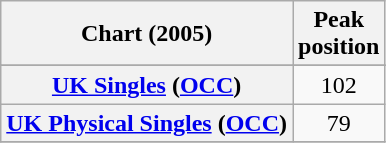<table class="wikitable sortable plainrowheaders" style="text-align:center">
<tr>
<th scope="col">Chart (2005)</th>
<th scope="col">Peak<br>position</th>
</tr>
<tr>
</tr>
<tr>
<th scope="row"><a href='#'>UK Singles</a> (<a href='#'>OCC</a>)</th>
<td>102</td>
</tr>
<tr>
<th scope="row"><a href='#'>UK Physical Singles</a> (<a href='#'>OCC</a>)</th>
<td>79</td>
</tr>
<tr>
</tr>
</table>
